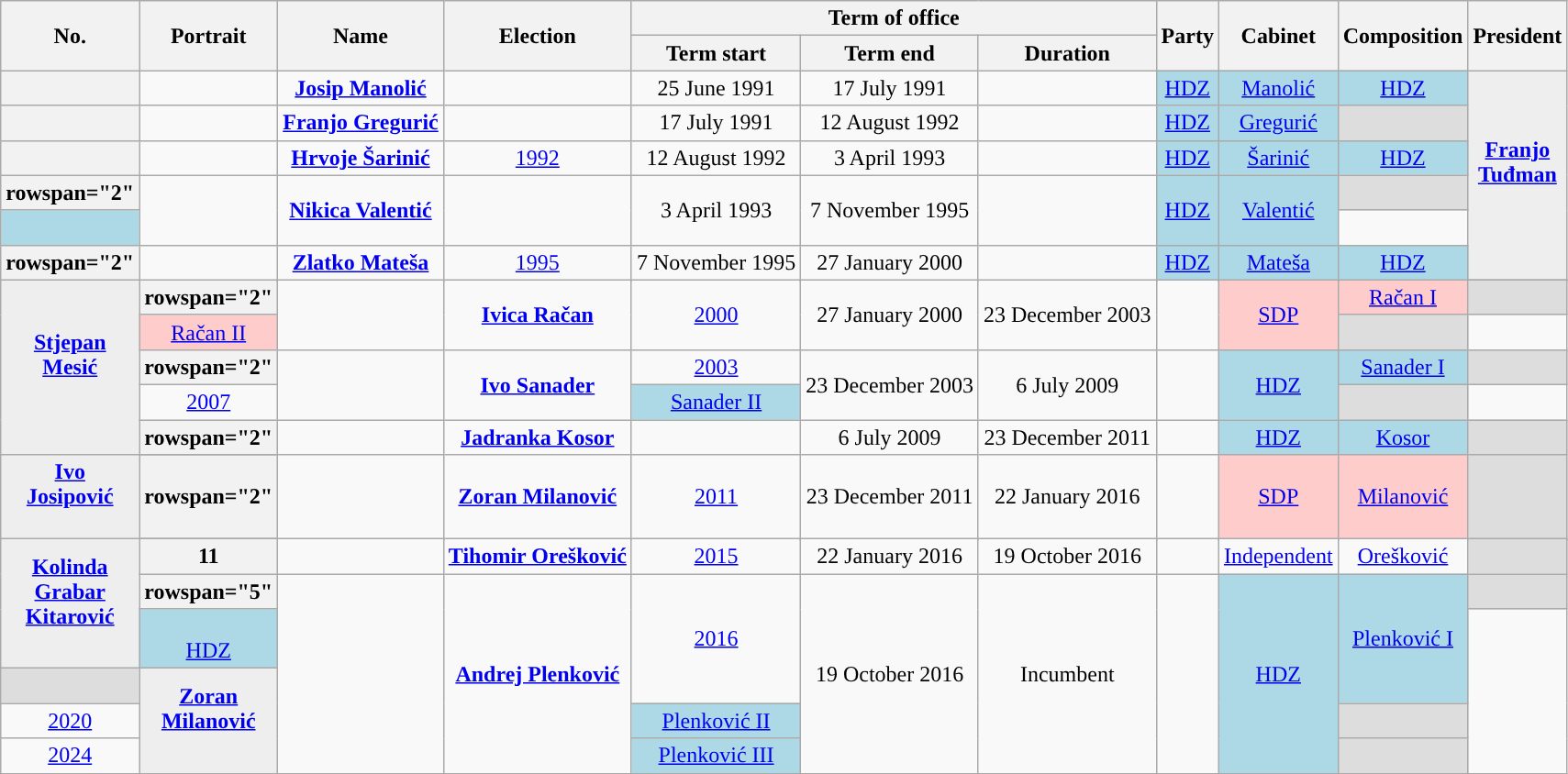<table class="wikitable plainrowheaders" style="text-align:center;">
<tr>
<th rowspan="2">No.</th>
<th rowspan="2">Portrait</th>
<th rowspan="2">Name<br></th>
<th rowspan="2">Election</th>
<th colspan="3">Term of office</th>
<th rowspan="2">Party</th>
<th rowspan="2">Cabinet</th>
<th rowspan="2">Composition</th>
<th rowspan="2">President<br></th>
</tr>
<tr>
<th>Term start</th>
<th>Term end</th>
<th>Duration</th>
</tr>
<tr>
<th> </th>
<td></td>
<td><strong><a href='#'>Josip Manolić</a></strong><br></td>
<td class="nowrap"></td>
<td class="nowrap" style="background:">25 June 1991</td>
<td class="nowrap" style="background:">17 July 1991</td>
<td></td>
<td style="background:#ADD8E6 "><a href='#'>HDZ<br></a></td>
<td style="background:#ADD8E6 "><a href='#'>Manolić</a></td>
<td style="background:#ADD8E6 "><a href='#'>HDZ</a></td>
<td rowspan="6" scope="row" style="text-align:center;" bgcolor="#EEEEEE"><strong><a href='#'>Franjo<br>Tuđman</a></strong><br><br></td>
</tr>
<tr>
<th> </th>
<td></td>
<td><strong><a href='#'>Franjo Gregurić</a></strong><br></td>
<td class="nowrap"></td>
<td class="nowrap">17 July 1991</td>
<td>12 August 1992</td>
<td></td>
<td style="background:#ADD8E6 "><a href='#'>HDZ<br></a></td>
<td style="background:#ADD8E6 "><a href='#'>Gregurić</a></td>
<td style="background:#DDDDDD "></td>
</tr>
<tr>
<th> </th>
<td></td>
<td><strong><a href='#'>Hrvoje Šarinić</a></strong><br></td>
<td class="nowrap"><a href='#'>1992</a></td>
<td class="nowrap">12 August 1992</td>
<td>3 April 1993</td>
<td></td>
<td style="background:#ADD8E6 "><a href='#'>HDZ<br></a></td>
<td style="background:#ADD8E6 "><a href='#'>Šarinić</a></td>
<td style="background:#ADD8E6 "><a href='#'>HDZ</a></td>
</tr>
<tr>
<th>rowspan="2"  </th>
<td rowspan="2"></td>
<td rowspan="2"><strong><a href='#'>Nikica Valentić</a></strong><br></td>
<td rowspan="2" class="nowrap"></td>
<td rowspan="2" class="nowrap">3 April 1993</td>
<td rowspan="2">7 November 1995</td>
<td rowspan="2"></td>
<td rowspan="2" style="background:#ADD8E6 "><a href='#'>HDZ<br></a></td>
<td rowspan="2" style="background:#ADD8E6 "><a href='#'>Valentić</a></td>
<td style="background:#DDDDDD "><br></td>
</tr>
<tr>
<td style="background:#ADD8E6 "><br></td>
</tr>
<tr>
<th>rowspan="2"  </th>
<td rowspan="2"></td>
<td rowspan="2"><strong><a href='#'>Zlatko Mateša</a></strong><br></td>
<td rowspan="2" class="nowrap"><a href='#'>1995</a></td>
<td rowspan="2" class="nowrap">7 November 1995</td>
<td rowspan="2">27 January 2000</td>
<td rowspan="2"></td>
<td rowspan="2" style="background:#ADD8E6 "><a href='#'>HDZ<br></a></td>
<td rowspan="2" style="background:#ADD8E6 "><a href='#'>Mateša</a></td>
<td rowspan="2" style="background:#ADD8E6 "><a href='#'>HDZ</a></td>
</tr>
<tr>
<td rowspan="6" scope="row" style="text-align:center;" bgcolor="#EEEEEE"><strong><a href='#'>Stjepan<br>Mesić</a></strong><br><br></td>
</tr>
<tr>
<th>rowspan="2"  </th>
<td rowspan="2"></td>
<td rowspan="2"><strong><a href='#'>Ivica Račan</a></strong><br></td>
<td rowspan="2" class="nowrap"><a href='#'>2000</a></td>
<td rowspan="2" class="nowrap">27 January 2000</td>
<td rowspan="2">23 December 2003</td>
<td rowspan="2"></td>
<td rowspan="2" style="background:#FFCCCC "><a href='#'>SDP<br></a></td>
<td style="background:#FFCCCC "><a href='#'>Račan I</a></td>
<td style="background:#DDDDDD "></td>
</tr>
<tr>
<td style="background:#FFCCCC "><a href='#'>Račan II</a></td>
<td style="background:#DDDDDD "></td>
</tr>
<tr>
<th>rowspan="2"  </th>
<td rowspan="2"></td>
<td rowspan="2"><strong><a href='#'>Ivo Sanader</a></strong><br></td>
<td class="nowrap"><a href='#'>2003</a></td>
<td rowspan="2" class="nowrap">23 December 2003</td>
<td rowspan="2">6 July 2009</td>
<td rowspan="2"></td>
<td rowspan="2" style="background:#ADD8E6 "><a href='#'>HDZ<br></a></td>
<td style="background:#ADD8E6 "><a href='#'>Sanader I</a></td>
<td style="background:#DDDDDD "></td>
</tr>
<tr>
<td class="nowrap"><a href='#'>2007</a></td>
<td style="background:#ADD8E6 "><a href='#'>Sanader II</a></td>
<td style="background:#DDDDDD "></td>
</tr>
<tr>
<th>rowspan="2"  </th>
<td rowspan="2"></td>
<td rowspan="2"><strong><a href='#'>Jadranka Kosor</a></strong><br></td>
<td rowspan="2" class="nowrap"></td>
<td rowspan="2" class="nowrap">6 July 2009</td>
<td rowspan="2">23 December 2011</td>
<td rowspan="2"></td>
<td rowspan="2" style="background:#ADD8E6 "><a href='#'>HDZ<br></a></td>
<td rowspan="2" style="background:#ADD8E6 "><a href='#'>Kosor</a></td>
<td rowspan="2" style="background:#DDDDDD "></td>
</tr>
<tr>
<td rowspan="2" scope="row" style="text-align:center;" bgcolor="#EEEEEE"><strong><a href='#'>Ivo<br>Josipović</a></strong><br><br></td>
</tr>
<tr>
<th>rowspan="2"  </th>
<td rowspan="2"></td>
<td rowspan="2"><strong><a href='#'>Zoran Milanović</a></strong><br></td>
<td rowspan="2" class="nowrap"><a href='#'>2011</a></td>
<td rowspan="2" class="nowrap">23 December 2011</td>
<td rowspan="2">22 January 2016</td>
<td rowspan="2"></td>
<td rowspan="2" style="background:#FFCCCC "><a href='#'>SDP<br></a></td>
<td rowspan="2" style="background:#FFCCCC "><a href='#'>Milanović</a></td>
<td rowspan="2" style="background:#DDDDDD "></td>
</tr>
<tr>
<td rowspan="4" scope="row" style="text-align:center;" bgcolor="#EEEEEE"><strong><a href='#'>Kolinda<br>Grabar<br>Kitarović</a></strong><br><br></td>
</tr>
<tr>
<th> 11</th>
<td></td>
<td><strong><a href='#'>Tihomir Orešković</a></strong><br></td>
<td class="nowrap"><a href='#'>2015</a></td>
<td class="nowrap">22 January 2016</td>
<td>19 October 2016</td>
<td></td>
<td style="background: "><a href='#'>Independent</a></td>
<td style="background: "><a href='#'>Orešković</a></td>
<td style="background:#DDDDDD "></td>
</tr>
<tr>
<th>rowspan="5"  </th>
<td rowspan="5"></td>
<td rowspan="5"><strong><a href='#'>Andrej Plenković</a></strong><br></td>
<td rowspan="3" class="nowrap"><a href='#'>2016</a></td>
<td rowspan="5" class="nowrap">19 October 2016</td>
<td rowspan="5">Incumbent</td>
<td rowspan="5"></td>
<td rowspan="5" style="background:#ADD8E6 "><a href='#'>HDZ<br></a></td>
<td rowspan="3" style="background:#ADD8E6 "><a href='#'>Plenković I</a></td>
<td style="background:#DDDDDD "><br></td>
</tr>
<tr>
<td style="background:#ADD8E6 "><br><a href='#'>HDZ</a></td>
</tr>
<tr>
<td style="background:#DDDDDD "><br></td>
<td rowspan="3" scope="row" style="text-align:center;" bgcolor="#EEEEEE"><strong><a href='#'>Zoran<br>Milanović</a></strong><br><br></td>
</tr>
<tr>
<td class="nowrap"><a href='#'>2020</a></td>
<td style="background:#ADD8E6 "><a href='#'>Plenković II</a></td>
<td style="background:#DDDDDD "></td>
</tr>
<tr>
<td class="nowrap"><a href='#'>2024</a></td>
<td style="background:#ADD8E6 "><a href='#'>Plenković III</a></td>
<td style="background:#DDDDDD "></td>
</tr>
<tr>
</tr>
</table>
